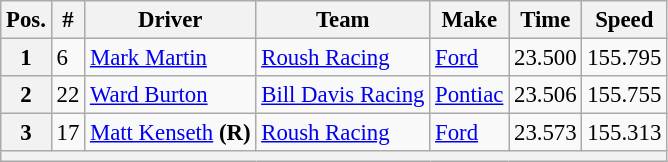<table class="wikitable" style="font-size:95%">
<tr>
<th>Pos.</th>
<th>#</th>
<th>Driver</th>
<th>Team</th>
<th>Make</th>
<th>Time</th>
<th>Speed</th>
</tr>
<tr>
<th>1</th>
<td>6</td>
<td><a href='#'>Mark Martin</a></td>
<td><a href='#'>Roush Racing</a></td>
<td><a href='#'>Ford</a></td>
<td>23.500</td>
<td>155.795</td>
</tr>
<tr>
<th>2</th>
<td>22</td>
<td><a href='#'>Ward Burton</a></td>
<td><a href='#'>Bill Davis Racing</a></td>
<td><a href='#'>Pontiac</a></td>
<td>23.506</td>
<td>155.755</td>
</tr>
<tr>
<th>3</th>
<td>17</td>
<td><a href='#'>Matt Kenseth</a> <strong>(R)</strong></td>
<td><a href='#'>Roush Racing</a></td>
<td><a href='#'>Ford</a></td>
<td>23.573</td>
<td>155.313</td>
</tr>
<tr>
<th colspan="7"></th>
</tr>
</table>
